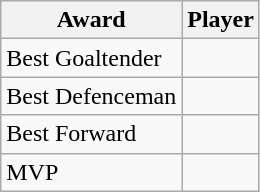<table class="wikitable">
<tr>
<th>Award</th>
<th>Player</th>
</tr>
<tr>
<td>Best Goaltender</td>
<td></td>
</tr>
<tr>
<td>Best Defenceman</td>
<td></td>
</tr>
<tr>
<td>Best Forward</td>
<td></td>
</tr>
<tr>
<td>MVP</td>
<td></td>
</tr>
</table>
